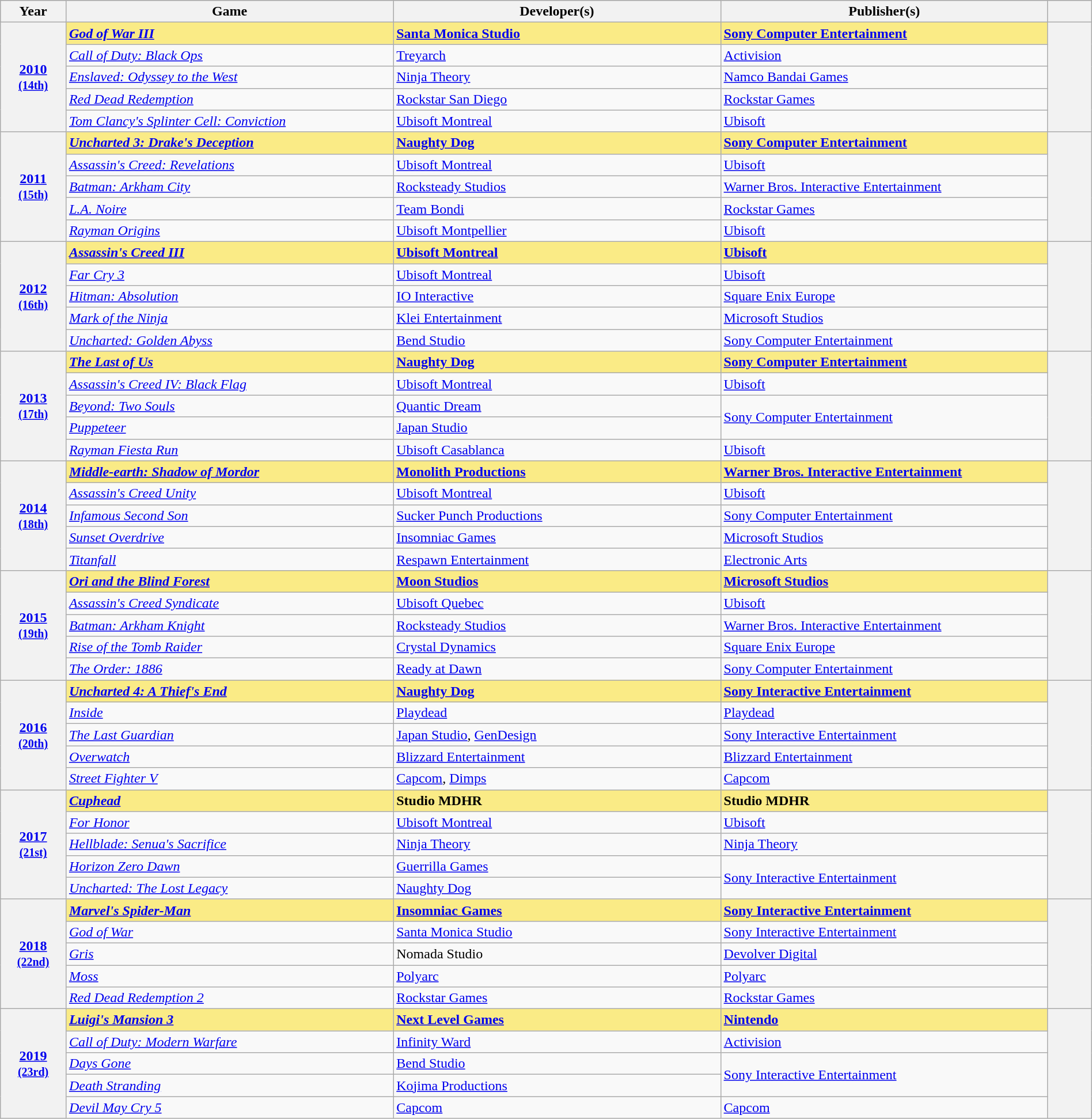<table class="wikitable sortable" style="width:100%;">
<tr style="background:#bebebe">
<th scope="col" style="width:6%;">Year</th>
<th scope="col" style="width:30%;">Game</th>
<th scope="col" style="width:30%;">Developer(s)</th>
<th scope="col" style="width:30%;">Publisher(s)</th>
<th scope="col" style="width:4%;" class="unsortable"></th>
</tr>
<tr>
<th scope="row" rowspan="5" style="text-align:center"><a href='#'>2010</a> <br><small><a href='#'>(14th)</a> </small></th>
<td style="background:#FAEB86"><strong><em><a href='#'>God of War III</a></em></strong></td>
<td style="background:#FAEB86"><strong><a href='#'>Santa Monica Studio</a></strong></td>
<td style="background:#FAEB86"><strong><a href='#'>Sony Computer Entertainment</a></strong></td>
<th scope="row" rowspan="5" style="text-align;center;"></th>
</tr>
<tr>
<td><em><a href='#'>Call of Duty: Black Ops</a></em></td>
<td><a href='#'>Treyarch</a></td>
<td><a href='#'>Activision</a></td>
</tr>
<tr>
<td><em><a href='#'>Enslaved: Odyssey to the West</a></em></td>
<td><a href='#'>Ninja Theory</a></td>
<td><a href='#'>Namco Bandai Games</a></td>
</tr>
<tr>
<td><em><a href='#'>Red Dead Redemption</a></em></td>
<td><a href='#'>Rockstar San Diego</a></td>
<td><a href='#'>Rockstar Games</a></td>
</tr>
<tr>
<td><em><a href='#'>Tom Clancy's Splinter Cell: Conviction</a></em></td>
<td><a href='#'>Ubisoft Montreal</a></td>
<td><a href='#'>Ubisoft</a></td>
</tr>
<tr>
<th scope="row" rowspan="5" style="text-align:center"><a href='#'>2011</a> <br><small><a href='#'>(15th)</a> </small></th>
<td style="background:#FAEB86"><strong><em><a href='#'>Uncharted 3: Drake's Deception</a></em></strong></td>
<td style="background:#FAEB86"><strong><a href='#'>Naughty Dog</a></strong></td>
<td style="background:#FAEB86"><strong><a href='#'>Sony Computer Entertainment</a></strong></td>
<th scope="row" rowspan="5" style="text-align;center;"></th>
</tr>
<tr>
<td><em><a href='#'>Assassin's Creed: Revelations</a></em></td>
<td><a href='#'>Ubisoft Montreal</a></td>
<td><a href='#'>Ubisoft</a></td>
</tr>
<tr>
<td><em><a href='#'>Batman: Arkham City</a></em></td>
<td><a href='#'>Rocksteady Studios</a></td>
<td><a href='#'>Warner Bros. Interactive Entertainment</a></td>
</tr>
<tr>
<td><em><a href='#'>L.A. Noire</a></em></td>
<td><a href='#'>Team Bondi</a></td>
<td><a href='#'>Rockstar Games</a></td>
</tr>
<tr>
<td><em><a href='#'>Rayman Origins</a></em></td>
<td><a href='#'>Ubisoft Montpellier</a></td>
<td><a href='#'>Ubisoft</a></td>
</tr>
<tr>
<th scope="row" rowspan="5" style="text-align:center"><a href='#'>2012</a> <br><small><a href='#'>(16th)</a> </small></th>
<td style="background:#FAEB86"><strong><em><a href='#'>Assassin's Creed III</a></em></strong></td>
<td style="background:#FAEB86"><strong><a href='#'>Ubisoft Montreal</a></strong></td>
<td style="background:#FAEB86"><strong><a href='#'>Ubisoft</a></strong></td>
<th scope="row" rowspan="5" style="text-align;center;"></th>
</tr>
<tr>
<td><em><a href='#'>Far Cry 3</a></em></td>
<td><a href='#'>Ubisoft Montreal</a></td>
<td><a href='#'>Ubisoft</a></td>
</tr>
<tr>
<td><em><a href='#'>Hitman: Absolution</a></em></td>
<td><a href='#'>IO Interactive</a></td>
<td><a href='#'>Square Enix Europe</a></td>
</tr>
<tr>
<td><em><a href='#'>Mark of the Ninja</a></em></td>
<td><a href='#'>Klei Entertainment</a></td>
<td><a href='#'>Microsoft Studios</a></td>
</tr>
<tr>
<td><em><a href='#'>Uncharted: Golden Abyss</a></em></td>
<td><a href='#'>Bend Studio</a></td>
<td><a href='#'>Sony Computer Entertainment</a></td>
</tr>
<tr>
<th scope="row" rowspan="5" style="text-align:center"><a href='#'>2013</a> <br><small><a href='#'>(17th)</a> </small></th>
<td style="background:#FAEB86"><strong><em><a href='#'>The Last of Us</a></em></strong></td>
<td style="background:#FAEB86"><strong><a href='#'>Naughty Dog</a></strong></td>
<td style="background:#FAEB86"><strong><a href='#'>Sony Computer Entertainment</a></strong></td>
<th scope="row" rowspan="5" style="text-align;center;"></th>
</tr>
<tr>
<td><em><a href='#'>Assassin's Creed IV: Black Flag</a></em></td>
<td><a href='#'>Ubisoft Montreal</a></td>
<td><a href='#'>Ubisoft</a></td>
</tr>
<tr>
<td><em><a href='#'>Beyond: Two Souls</a></em></td>
<td><a href='#'>Quantic Dream</a></td>
<td rowspan="2"><a href='#'>Sony Computer Entertainment</a></td>
</tr>
<tr>
<td><em><a href='#'>Puppeteer</a></em></td>
<td><a href='#'>Japan Studio</a></td>
</tr>
<tr>
<td><em><a href='#'>Rayman Fiesta Run</a></em></td>
<td><a href='#'>Ubisoft Casablanca</a></td>
<td><a href='#'>Ubisoft</a></td>
</tr>
<tr>
<th scope="row" rowspan="5" style="text-align:center"><a href='#'>2014</a> <br><small><a href='#'>(18th)</a> </small></th>
<td style="background:#FAEB86"><strong><em><a href='#'>Middle-earth: Shadow of Mordor</a></em></strong></td>
<td style="background:#FAEB86"><strong><a href='#'>Monolith Productions</a></strong></td>
<td style="background:#FAEB86"><strong><a href='#'>Warner Bros. Interactive Entertainment</a></strong></td>
<th scope="row" rowspan="5" style="text-align;center;"></th>
</tr>
<tr>
<td><em><a href='#'>Assassin's Creed Unity</a></em></td>
<td><a href='#'>Ubisoft Montreal</a></td>
<td><a href='#'>Ubisoft</a></td>
</tr>
<tr>
<td><em><a href='#'>Infamous Second Son</a></em></td>
<td><a href='#'>Sucker Punch Productions</a></td>
<td><a href='#'>Sony Computer Entertainment</a></td>
</tr>
<tr>
<td><em><a href='#'>Sunset Overdrive</a></em></td>
<td><a href='#'>Insomniac Games</a></td>
<td><a href='#'>Microsoft Studios</a></td>
</tr>
<tr>
<td><em><a href='#'>Titanfall</a></em></td>
<td><a href='#'>Respawn Entertainment</a></td>
<td><a href='#'>Electronic Arts</a></td>
</tr>
<tr>
<th scope="row" rowspan="5" style="text-align:center"><a href='#'>2015</a> <br><small><a href='#'>(19th)</a> </small></th>
<td style="background:#FAEB86"><strong><em><a href='#'>Ori and the Blind Forest</a></em></strong></td>
<td style="background:#FAEB86"><strong><a href='#'>Moon Studios</a></strong></td>
<td style="background:#FAEB86"><strong><a href='#'>Microsoft Studios</a></strong></td>
<th scope="row" rowspan="5" style="text-align;center;"></th>
</tr>
<tr>
<td><em><a href='#'>Assassin's Creed Syndicate</a></em></td>
<td><a href='#'>Ubisoft Quebec</a></td>
<td><a href='#'>Ubisoft</a></td>
</tr>
<tr>
<td><em><a href='#'>Batman: Arkham Knight</a></em></td>
<td><a href='#'>Rocksteady Studios</a></td>
<td><a href='#'>Warner Bros. Interactive Entertainment</a></td>
</tr>
<tr>
<td><em><a href='#'>Rise of the Tomb Raider</a></em></td>
<td><a href='#'>Crystal Dynamics</a></td>
<td><a href='#'>Square Enix Europe</a></td>
</tr>
<tr>
<td><em><a href='#'>The Order: 1886</a></em></td>
<td><a href='#'>Ready at Dawn</a></td>
<td><a href='#'>Sony Computer Entertainment</a></td>
</tr>
<tr>
<th scope="row" rowspan="5" style="text-align:center"><a href='#'>2016</a> <br><small><a href='#'>(20th)</a> </small></th>
<td style="background:#FAEB86"><strong><em><a href='#'>Uncharted 4: A Thief's End</a></em></strong></td>
<td style="background:#FAEB86"><strong><a href='#'>Naughty Dog</a></strong></td>
<td style="background:#FAEB86"><strong><a href='#'>Sony Interactive Entertainment</a></strong></td>
<th scope="row" rowspan="5" style="text-align;center;"></th>
</tr>
<tr>
<td><em><a href='#'>Inside</a></em></td>
<td><a href='#'>Playdead</a></td>
<td><a href='#'>Playdead</a></td>
</tr>
<tr>
<td><em><a href='#'>The Last Guardian</a></em></td>
<td><a href='#'>Japan Studio</a>, <a href='#'>GenDesign</a></td>
<td><a href='#'>Sony Interactive Entertainment</a></td>
</tr>
<tr>
<td><em><a href='#'>Overwatch</a></em></td>
<td><a href='#'>Blizzard Entertainment</a></td>
<td><a href='#'>Blizzard Entertainment</a></td>
</tr>
<tr>
<td><em><a href='#'>Street Fighter V</a></em></td>
<td><a href='#'>Capcom</a>, <a href='#'>Dimps</a></td>
<td><a href='#'>Capcom</a></td>
</tr>
<tr>
<th scope="row" rowspan="5" style="text-align:center"><a href='#'>2017</a> <br><small><a href='#'>(21st)</a> </small></th>
<td style="background:#FAEB86"><strong><em><a href='#'>Cuphead</a></em></strong></td>
<td style="background:#FAEB86"><strong>Studio MDHR</strong></td>
<td style="background:#FAEB86"><strong>Studio MDHR</strong></td>
<th scope="row" rowspan="5" style="text-align;center;"></th>
</tr>
<tr>
<td><em><a href='#'>For Honor</a></em></td>
<td><a href='#'>Ubisoft Montreal</a></td>
<td><a href='#'>Ubisoft</a></td>
</tr>
<tr>
<td><em><a href='#'>Hellblade: Senua's Sacrifice</a></em></td>
<td><a href='#'>Ninja Theory</a></td>
<td><a href='#'>Ninja Theory</a></td>
</tr>
<tr>
<td><em><a href='#'>Horizon Zero Dawn</a></em></td>
<td><a href='#'>Guerrilla Games</a></td>
<td rowspan=2><a href='#'>Sony Interactive Entertainment</a></td>
</tr>
<tr>
<td><em><a href='#'>Uncharted: The Lost Legacy</a></em></td>
<td><a href='#'>Naughty Dog</a></td>
</tr>
<tr>
<th scope="row" rowspan="5" style="text-align:center"><a href='#'>2018</a> <br><small><a href='#'>(22nd)</a> </small></th>
<td style="background:#FAEB86"><strong><em><a href='#'>Marvel's Spider-Man</a></em></strong></td>
<td style="background:#FAEB86"><strong><a href='#'>Insomniac Games</a></strong></td>
<td style="background:#FAEB86"><strong><a href='#'>Sony Interactive Entertainment</a></strong></td>
<th scope="row" rowspan="5" style="text-align;center;"></th>
</tr>
<tr>
<td><em><a href='#'>God of War</a></em></td>
<td><a href='#'>Santa Monica Studio</a></td>
<td><a href='#'>Sony Interactive Entertainment</a></td>
</tr>
<tr>
<td><em><a href='#'>Gris</a></em></td>
<td>Nomada Studio</td>
<td><a href='#'>Devolver Digital</a></td>
</tr>
<tr>
<td><em><a href='#'>Moss</a></em></td>
<td><a href='#'>Polyarc</a></td>
<td><a href='#'>Polyarc</a></td>
</tr>
<tr>
<td><em><a href='#'>Red Dead Redemption 2</a></em></td>
<td><a href='#'>Rockstar Games</a></td>
<td><a href='#'>Rockstar Games</a></td>
</tr>
<tr>
<th scope="row" rowspan="5" style="text-align:center"><a href='#'>2019</a> <br><small><a href='#'>(23rd)</a> </small></th>
<td style="background:#FAEB86"><strong><em><a href='#'>Luigi's Mansion 3</a></em></strong></td>
<td style="background:#FAEB86"><strong><a href='#'>Next Level Games</a></strong></td>
<td style="background:#FAEB86"><strong><a href='#'>Nintendo</a></strong></td>
<th scope="row" rowspan="5" style="text-align;center;"></th>
</tr>
<tr>
<td><em><a href='#'>Call of Duty: Modern Warfare</a></em></td>
<td><a href='#'>Infinity Ward</a></td>
<td><a href='#'>Activision</a></td>
</tr>
<tr>
<td><em><a href='#'>Days Gone</a></em></td>
<td><a href='#'>Bend Studio</a></td>
<td rowspan=2><a href='#'>Sony Interactive Entertainment</a></td>
</tr>
<tr>
<td><em><a href='#'>Death Stranding</a></em></td>
<td><a href='#'>Kojima Productions</a></td>
</tr>
<tr>
<td><em><a href='#'>Devil May Cry 5</a></em></td>
<td><a href='#'>Capcom</a></td>
<td><a href='#'>Capcom</a></td>
</tr>
</table>
